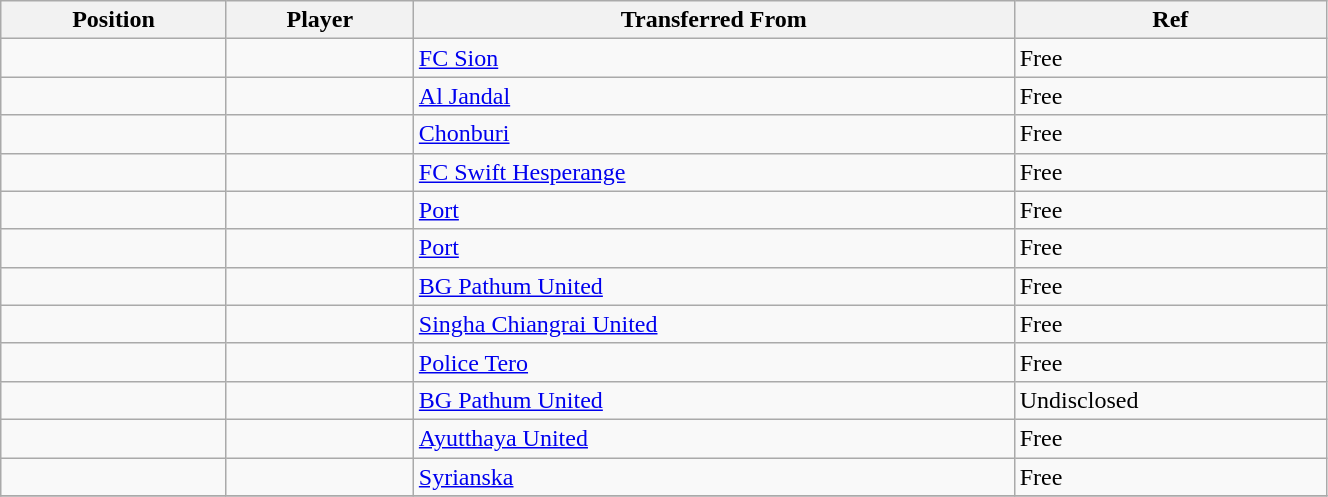<table class="wikitable sortable" style="width:70%; text-align:center; font-size:100%; text-align:left;">
<tr>
<th><strong>Position</strong></th>
<th><strong>Player</strong></th>
<th><strong>Transferred From</strong></th>
<th><strong>Ref</strong></th>
</tr>
<tr>
<td></td>
<td></td>
<td> <a href='#'>FC Sion</a></td>
<td>Free</td>
</tr>
<tr>
<td></td>
<td></td>
<td> <a href='#'>Al Jandal</a></td>
<td>Free</td>
</tr>
<tr>
<td></td>
<td></td>
<td> <a href='#'>Chonburi</a></td>
<td>Free</td>
</tr>
<tr>
<td></td>
<td></td>
<td> <a href='#'>FC Swift Hesperange</a></td>
<td>Free</td>
</tr>
<tr>
<td></td>
<td></td>
<td> <a href='#'>Port</a></td>
<td>Free</td>
</tr>
<tr>
<td></td>
<td></td>
<td> <a href='#'>Port</a></td>
<td>Free</td>
</tr>
<tr>
<td></td>
<td></td>
<td> <a href='#'>BG Pathum United</a></td>
<td>Free</td>
</tr>
<tr>
<td></td>
<td></td>
<td> <a href='#'>Singha Chiangrai United</a></td>
<td>Free</td>
</tr>
<tr>
<td></td>
<td></td>
<td> <a href='#'>Police Tero</a></td>
<td>Free</td>
</tr>
<tr>
<td></td>
<td></td>
<td> <a href='#'>BG Pathum United</a></td>
<td>Undisclosed</td>
</tr>
<tr>
<td></td>
<td></td>
<td> <a href='#'>Ayutthaya United</a></td>
<td>Free</td>
</tr>
<tr>
<td></td>
<td></td>
<td> <a href='#'>Syrianska</a></td>
<td>Free</td>
</tr>
<tr>
</tr>
</table>
